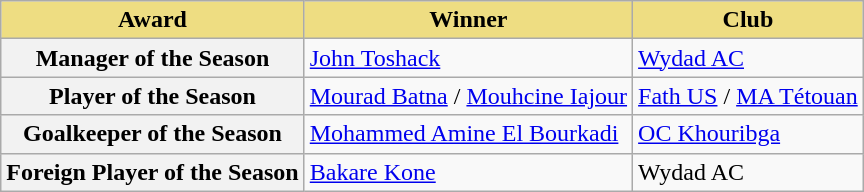<table class="wikitable">
<tr>
<th style="background-color: #eedd82">Award</th>
<th style="background-color: #eedd82">Winner</th>
<th style="background-color: #eedd82">Club</th>
</tr>
<tr>
<th><strong>Manager of the Season</strong></th>
<td> <a href='#'>John Toshack</a></td>
<td><a href='#'>Wydad AC</a></td>
</tr>
<tr>
<th><strong>Player of the Season</strong></th>
<td> <a href='#'>Mourad Batna</a> /  <a href='#'>Mouhcine Iajour</a></td>
<td><a href='#'>Fath US</a> / <a href='#'>MA Tétouan</a></td>
</tr>
<tr>
<th><strong>Goalkeeper of the Season</strong></th>
<td> <a href='#'>Mohammed Amine El Bourkadi</a></td>
<td><a href='#'>OC Khouribga</a></td>
</tr>
<tr>
<th><strong>Foreign Player of the Season</strong></th>
<td> <a href='#'>Bakare Kone</a></td>
<td>Wydad AC</td>
</tr>
</table>
